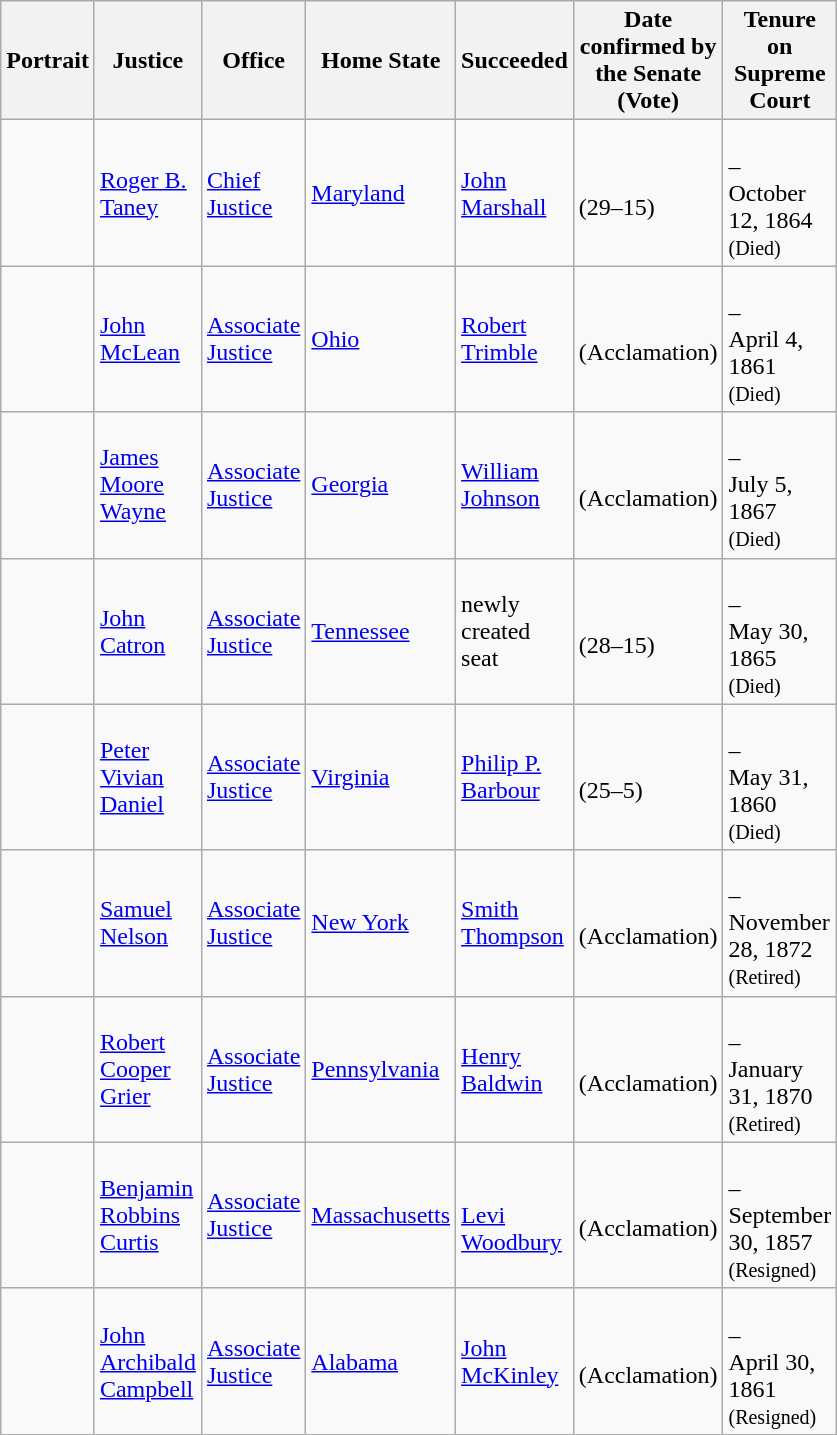<table class="wikitable sortable">
<tr>
<th scope="col" style="width: 10px;">Portrait</th>
<th scope="col" style="width: 10px;">Justice</th>
<th scope="col" style="width: 10px;">Office</th>
<th scope="col" style="width: 10px;">Home State</th>
<th scope="col" style="width: 10px;">Succeeded</th>
<th scope="col" style="width: 10px;">Date confirmed by the Senate<br>(Vote)</th>
<th scope="col" style="width: 10px;">Tenure on Supreme Court</th>
</tr>
<tr>
<td></td>
<td><a href='#'>Roger B. Taney</a></td>
<td><a href='#'>Chief Justice</a></td>
<td><a href='#'>Maryland</a></td>
<td><a href='#'>John Marshall</a></td>
<td><br>(29–15)</td>
<td><br>–<br>October 12, 1864<br><small>(Died)</small></td>
</tr>
<tr>
<td></td>
<td><a href='#'>John McLean</a></td>
<td><a href='#'>Associate Justice</a></td>
<td><a href='#'>Ohio</a></td>
<td><a href='#'>Robert Trimble</a></td>
<td><br>(Acclamation)</td>
<td><br>–<br>April 4, 1861<br><small>(Died)</small></td>
</tr>
<tr>
<td></td>
<td><a href='#'>James Moore Wayne</a></td>
<td><a href='#'>Associate Justice</a></td>
<td><a href='#'>Georgia</a></td>
<td><a href='#'>William Johnson</a></td>
<td><br>(Acclamation)</td>
<td><br>–<br>July 5, 1867<br><small>(Died)</small></td>
</tr>
<tr>
<td></td>
<td><a href='#'>John Catron</a></td>
<td><a href='#'>Associate Justice</a></td>
<td><a href='#'>Tennessee</a></td>
<td>newly created seat</td>
<td><br>(28–15)</td>
<td><br>–<br>May 30, 1865<br><small>(Died)</small></td>
</tr>
<tr>
<td></td>
<td><a href='#'>Peter Vivian Daniel</a></td>
<td><a href='#'>Associate Justice</a></td>
<td><a href='#'>Virginia</a></td>
<td><a href='#'>Philip P. Barbour</a></td>
<td><br>(25–5)</td>
<td><br>–<br>May 31, 1860<br><small>(Died)</small></td>
</tr>
<tr>
<td></td>
<td><a href='#'>Samuel Nelson</a></td>
<td><a href='#'>Associate Justice</a></td>
<td><a href='#'>New York</a></td>
<td><a href='#'>Smith Thompson</a></td>
<td><br>(Acclamation)</td>
<td><br>–<br>November 28, 1872<br><small>(Retired)</small></td>
</tr>
<tr>
<td></td>
<td><a href='#'>Robert Cooper Grier</a></td>
<td><a href='#'>Associate Justice</a></td>
<td><a href='#'>Pennsylvania</a></td>
<td><a href='#'>Henry Baldwin</a></td>
<td><br>(Acclamation)</td>
<td><br>–<br>January 31, 1870<br><small>(Retired)</small></td>
</tr>
<tr>
<td></td>
<td><a href='#'>Benjamin Robbins Curtis</a></td>
<td><a href='#'>Associate Justice</a></td>
<td><a href='#'>Massachusetts</a></td>
<td><br><a href='#'>Levi Woodbury</a></td>
<td><br>(Acclamation)</td>
<td><br>–<br>September 30, 1857<br><small>(Resigned)</small></td>
</tr>
<tr>
<td></td>
<td><a href='#'>John Archibald Campbell</a></td>
<td><a href='#'>Associate Justice</a></td>
<td><a href='#'>Alabama</a></td>
<td><a href='#'>John McKinley</a></td>
<td><br>(Acclamation)</td>
<td><br>–<br>April 30, 1861<br><small>(Resigned)</small></td>
</tr>
<tr>
</tr>
</table>
